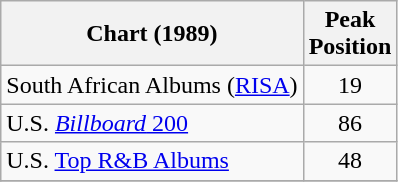<table class="wikitable">
<tr>
<th align="left">Chart (1989)</th>
<th align="left">Peak<br>Position</th>
</tr>
<tr>
<td align="left">South African Albums (<a href='#'>RISA</a>)</td>
<td align="center">19</td>
</tr>
<tr>
<td align="left">U.S. <a href='#'><em>Billboard</em> 200</a></td>
<td align="center">86</td>
</tr>
<tr>
<td align="left">U.S. <a href='#'>Top R&B Albums</a></td>
<td align="center">48</td>
</tr>
<tr>
</tr>
</table>
